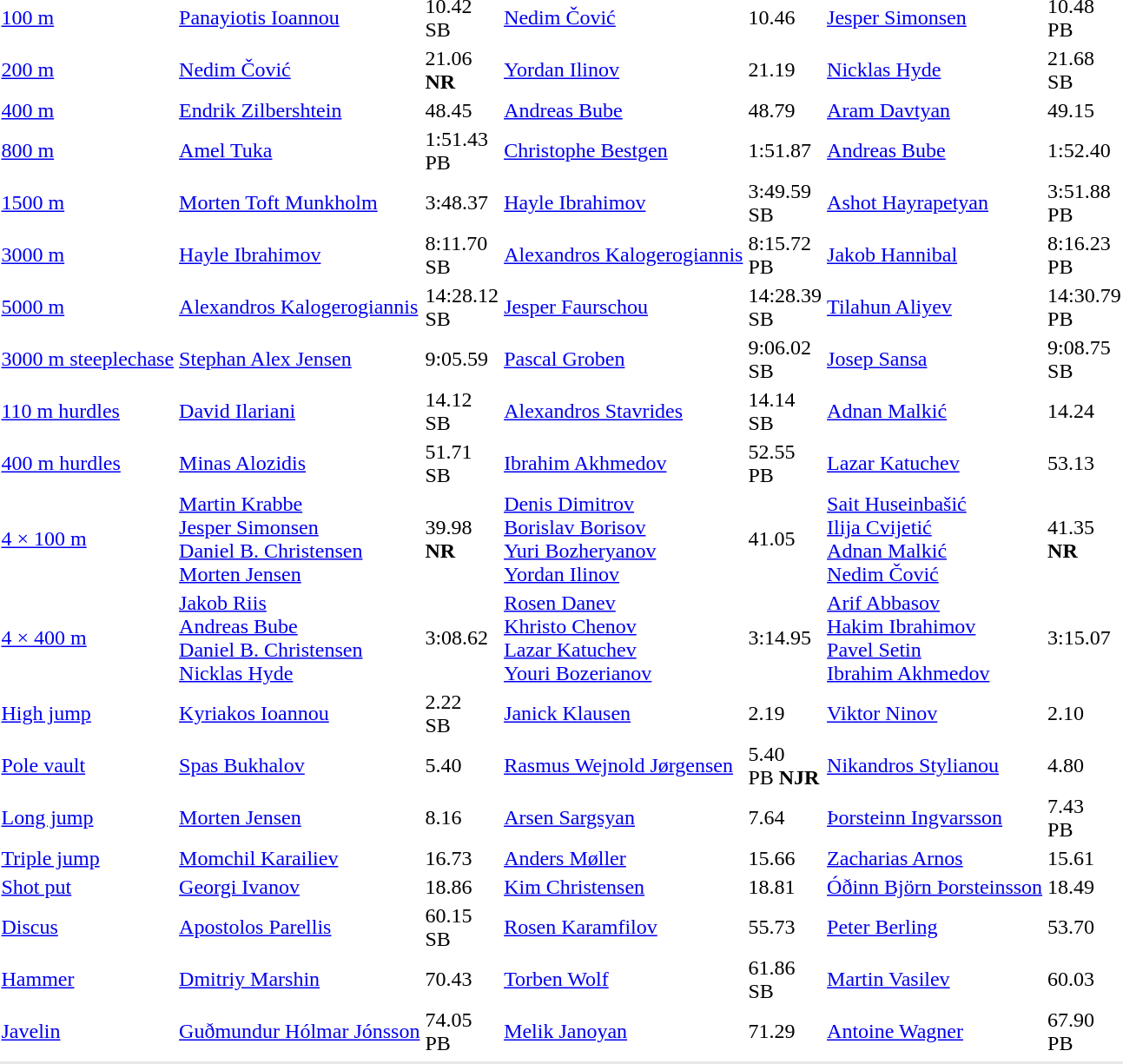<table>
<tr>
<td><a href='#'>100 m</a></td>
<td><a href='#'>Panayiotis Ioannou</a> <br></td>
<td>10.42<br>SB</td>
<td><a href='#'>Nedim Čović</a> <br></td>
<td>10.46<br><strong></strong></td>
<td><a href='#'>Jesper Simonsen</a> <br></td>
<td>10.48<br>PB</td>
</tr>
<tr>
<td><a href='#'>200 m</a></td>
<td><a href='#'>Nedim Čović</a> <br></td>
<td>21.06<br><strong>NR</strong></td>
<td><a href='#'>Yordan Ilinov</a> <br></td>
<td>21.19</td>
<td><a href='#'>Nicklas Hyde</a> <br></td>
<td>21.68<br>SB</td>
</tr>
<tr>
<td><a href='#'>400 m</a></td>
<td><a href='#'>Endrik Zilbershtein</a> <br></td>
<td>48.45</td>
<td><a href='#'>Andreas Bube</a> <br></td>
<td>48.79</td>
<td><a href='#'>Aram Davtyan</a> <br></td>
<td>49.15</td>
</tr>
<tr>
<td><a href='#'>800 m</a></td>
<td><a href='#'>Amel Tuka</a> <br></td>
<td>1:51.43<br>PB</td>
<td><a href='#'>Christophe Bestgen</a> <br></td>
<td>1:51.87</td>
<td><a href='#'>Andreas Bube</a> <br></td>
<td>1:52.40</td>
</tr>
<tr>
<td><a href='#'>1500 m</a></td>
<td><a href='#'>Morten Toft Munkholm</a> <br></td>
<td>3:48.37</td>
<td><a href='#'>Hayle Ibrahimov</a> <br></td>
<td>3:49.59<br>SB</td>
<td><a href='#'>Ashot Hayrapetyan</a><br></td>
<td>3:51.88<br>PB</td>
</tr>
<tr>
<td><a href='#'>3000 m</a></td>
<td><a href='#'>Hayle Ibrahimov</a> <br></td>
<td>8:11.70<br>SB</td>
<td><a href='#'>Alexandros Kalogerogiannis</a> <br></td>
<td>8:15.72<br>PB</td>
<td><a href='#'>Jakob Hannibal</a> <br></td>
<td>8:16.23<br>PB</td>
</tr>
<tr>
<td><a href='#'>5000 m</a></td>
<td><a href='#'>Alexandros Kalogerogiannis</a> <br></td>
<td>14:28.12<br>SB</td>
<td><a href='#'>Jesper Faurschou</a> <br></td>
<td>14:28.39<br>SB</td>
<td><a href='#'>Tilahun Aliyev</a> <br></td>
<td>14:30.79<br>PB</td>
</tr>
<tr>
<td><a href='#'>3000 m steeplechase</a></td>
<td><a href='#'>Stephan Alex Jensen</a><br></td>
<td>9:05.59</td>
<td><a href='#'>Pascal Groben</a><br></td>
<td>9:06.02<br>SB</td>
<td><a href='#'>Josep Sansa</a><br></td>
<td>9:08.75<br>SB</td>
</tr>
<tr>
<td><a href='#'>110 m hurdles</a></td>
<td><a href='#'>David Ilariani</a> <br></td>
<td>14.12<br>SB</td>
<td><a href='#'>Alexandros Stavrides</a> <br></td>
<td>14.14<br>SB</td>
<td><a href='#'>Adnan Malkić</a> <br></td>
<td>14.24</td>
</tr>
<tr>
<td><a href='#'>400 m hurdles</a></td>
<td><a href='#'>Minas Alozidis</a> <br></td>
<td>51.71<br>SB</td>
<td><a href='#'>Ibrahim Akhmedov</a> <br></td>
<td>52.55<br>PB</td>
<td><a href='#'>Lazar Katuchev</a> <br></td>
<td>53.13</td>
</tr>
<tr>
<td><a href='#'>4 × 100 m</a></td>
<td><a href='#'>Martin Krabbe</a><br><a href='#'>Jesper Simonsen</a><br><a href='#'>Daniel B. Christensen</a><br><a href='#'>Morten Jensen</a> <br></td>
<td>39.98<br><strong>NR</strong></td>
<td><a href='#'>Denis Dimitrov</a><br><a href='#'>Borislav Borisov</a><br><a href='#'>Yuri Bozheryanov</a><br><a href='#'>Yordan Ilinov</a> <br></td>
<td>41.05</td>
<td><a href='#'>Sait Huseinbašić</a><br><a href='#'>Ilija Cvijetić</a><br><a href='#'>Adnan Malkić</a><br> <a href='#'>Nedim Čović</a> <br></td>
<td>41.35<br><strong>NR</strong></td>
</tr>
<tr>
<td><a href='#'>4 × 400 m</a></td>
<td><a href='#'>Jakob Riis</a><br><a href='#'>Andreas Bube</a><br><a href='#'>Daniel B. Christensen</a><br><a href='#'>Nicklas Hyde</a> <br></td>
<td>3:08.62</td>
<td><a href='#'>Rosen Danev</a><br><a href='#'>Khristo Chenov</a><br><a href='#'>Lazar Katuchev</a><br><a href='#'>Youri Bozerianov</a> <br></td>
<td>3:14.95</td>
<td><a href='#'>Arif Abbasov</a><br><a href='#'>Hakim Ibrahimov</a><br> <a href='#'>Pavel Setin</a> <br><a href='#'>Ibrahim Akhmedov</a> <br></td>
<td>3:15.07</td>
</tr>
<tr>
<td><a href='#'>High jump</a></td>
<td><a href='#'>Kyriakos Ioannou</a> <br></td>
<td>2.22<br>SB</td>
<td><a href='#'>Janick Klausen</a> <br></td>
<td>2.19</td>
<td><a href='#'>Viktor Ninov</a> <br></td>
<td>2.10</td>
</tr>
<tr>
<td><a href='#'>Pole vault</a></td>
<td><a href='#'>Spas Bukhalov</a> <br></td>
<td>5.40</td>
<td><a href='#'>Rasmus Wejnold Jørgensen</a> <br></td>
<td>5.40<br>PB <strong>NJR</strong></td>
<td><a href='#'>Nikandros Stylianou</a> <br></td>
<td>4.80</td>
</tr>
<tr>
<td><a href='#'>Long jump</a></td>
<td><a href='#'>Morten Jensen</a> <br></td>
<td>8.16</td>
<td><a href='#'>Arsen Sargsyan</a> <br></td>
<td>7.64</td>
<td><a href='#'>Þorsteinn Ingvarsson</a> <br></td>
<td>7.43<br>PB</td>
</tr>
<tr>
<td><a href='#'>Triple jump</a></td>
<td><a href='#'>Momchil Karailiev</a> <br></td>
<td>16.73</td>
<td><a href='#'>Anders Møller</a> <br></td>
<td>15.66</td>
<td><a href='#'>Zacharias Arnos</a> <br></td>
<td>15.61</td>
</tr>
<tr>
<td><a href='#'>Shot put</a></td>
<td><a href='#'>Georgi Ivanov</a> <br></td>
<td>18.86</td>
<td><a href='#'>Kim Christensen</a> <br></td>
<td>18.81</td>
<td><a href='#'>Óðinn Björn Þorsteinsson</a> <br></td>
<td>18.49</td>
</tr>
<tr>
<td><a href='#'>Discus</a></td>
<td><a href='#'>Apostolos Parellis</a> <br></td>
<td>60.15<br>SB</td>
<td><a href='#'>Rosen Karamfilov</a> <br></td>
<td>55.73</td>
<td><a href='#'>Peter Berling</a> <br></td>
<td>53.70</td>
</tr>
<tr>
<td><a href='#'>Hammer</a></td>
<td><a href='#'>Dmitriy Marshin</a> <br></td>
<td>70.43</td>
<td><a href='#'>Torben Wolf</a> <br></td>
<td>61.86<br>SB</td>
<td><a href='#'>Martin Vasilev</a> <br></td>
<td>60.03</td>
</tr>
<tr>
<td><a href='#'>Javelin</a></td>
<td><a href='#'>Guðmundur Hólmar Jónsson</a> <br></td>
<td>74.05<br>PB</td>
<td><a href='#'>Melik Janoyan</a> <br></td>
<td>71.29</td>
<td><a href='#'>Antoine Wagner</a> <br></td>
<td>67.90<br>PB</td>
</tr>
<tr>
</tr>
<tr bgcolor= e8e8e8>
<td colspan=7></td>
</tr>
</table>
